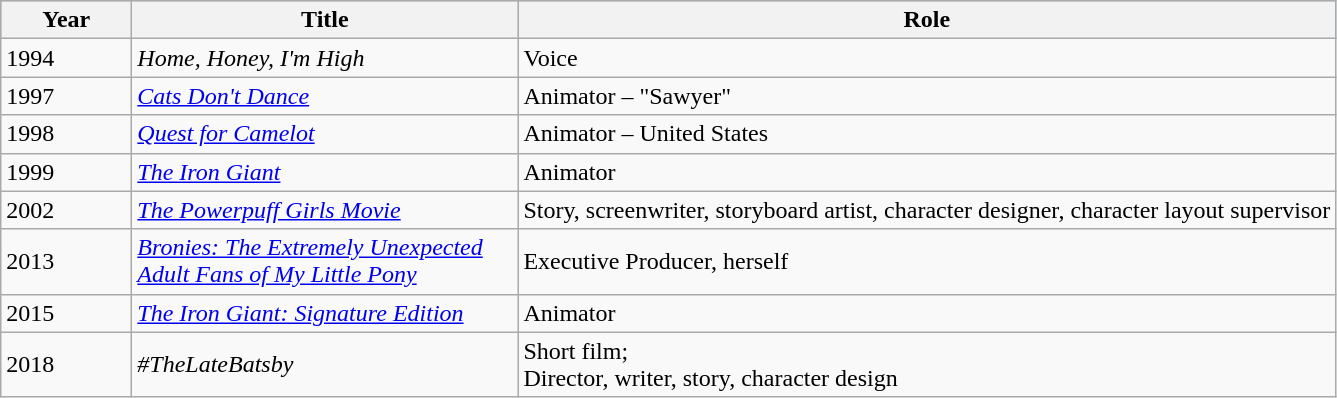<table class="wikitable">
<tr style="background:#b0c4de; text-align:center;">
<th style="width:80px;">Year</th>
<th style="width:250px;">Title</th>
<th>Role</th>
</tr>
<tr>
<td>1994</td>
<td><em>Home, Honey, I'm High</em></td>
<td>Voice</td>
</tr>
<tr>
<td>1997</td>
<td><em><a href='#'>Cats Don't Dance</a></em></td>
<td>Animator – "Sawyer"</td>
</tr>
<tr>
<td>1998</td>
<td><em><a href='#'>Quest for Camelot</a></em></td>
<td>Animator – United States</td>
</tr>
<tr>
<td>1999</td>
<td><em><a href='#'>The Iron Giant</a></em></td>
<td>Animator</td>
</tr>
<tr>
<td>2002</td>
<td><em><a href='#'>The Powerpuff Girls Movie</a></em></td>
<td>Story, screenwriter, storyboard artist, character designer, character layout supervisor</td>
</tr>
<tr>
<td>2013</td>
<td><em><a href='#'>Bronies: The Extremely Unexpected Adult Fans of My Little Pony</a></em></td>
<td>Executive Producer, herself</td>
</tr>
<tr>
<td>2015</td>
<td><em><a href='#'>The Iron Giant: Signature Edition</a></em></td>
<td>Animator</td>
</tr>
<tr>
<td>2018</td>
<td><em>#TheLateBatsby</em></td>
<td>Short film;<br>Director, writer, story, character design</td>
</tr>
</table>
